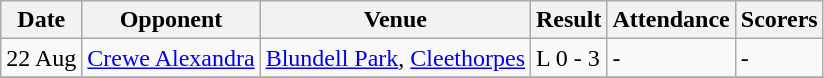<table class="wikitable">
<tr>
<th>Date</th>
<th>Opponent</th>
<th>Venue</th>
<th>Result</th>
<th>Attendance</th>
<th>Scorers</th>
</tr>
<tr>
<td>22 Aug</td>
<td><a href='#'>Crewe Alexandra</a><br></td>
<td><a href='#'>Blundell Park</a>, <a href='#'>Cleethorpes</a></td>
<td>L 0 - 3</td>
<td>-</td>
<td>-</td>
</tr>
<tr>
</tr>
</table>
